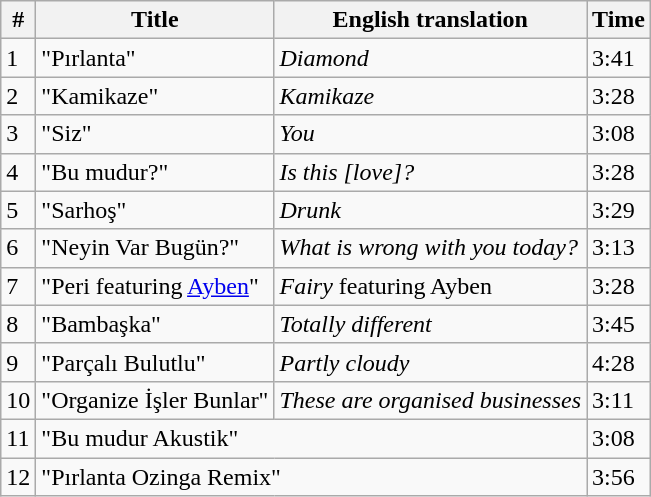<table class="wikitable">
<tr>
<th>#</th>
<th>Title</th>
<th>English translation</th>
<th>Time</th>
</tr>
<tr>
<td>1</td>
<td>"Pırlanta"</td>
<td><em>Diamond</em></td>
<td>3:41</td>
</tr>
<tr>
<td>2</td>
<td>"Kamikaze"</td>
<td><em>Kamikaze</em></td>
<td>3:28</td>
</tr>
<tr>
<td>3</td>
<td>"Siz"</td>
<td><em>You</em></td>
<td>3:08</td>
</tr>
<tr>
<td>4</td>
<td>"Bu mudur?"</td>
<td><em>Is this [love]?</em></td>
<td>3:28</td>
</tr>
<tr>
<td>5</td>
<td>"Sarhoş"</td>
<td><em>Drunk</em></td>
<td>3:29</td>
</tr>
<tr>
<td>6</td>
<td>"Neyin Var Bugün?"</td>
<td><em>What is wrong with you today?</em></td>
<td>3:13</td>
</tr>
<tr>
<td>7</td>
<td>"Peri featuring <a href='#'>Ayben</a>"</td>
<td><em>Fairy</em> featuring Ayben</td>
<td>3:28</td>
</tr>
<tr>
<td>8</td>
<td>"Bambaşka"</td>
<td><em>Totally different</em></td>
<td>3:45</td>
</tr>
<tr>
<td>9</td>
<td>"Parçalı Bulutlu"</td>
<td><em>Partly cloudy</em></td>
<td>4:28</td>
</tr>
<tr>
<td>10</td>
<td>"Organize İşler Bunlar"</td>
<td><em>These are organised businesses</em></td>
<td>3:11</td>
</tr>
<tr>
<td>11</td>
<td colspan="2">"Bu mudur Akustik"</td>
<td>3:08</td>
</tr>
<tr>
<td>12</td>
<td colspan="2">"Pırlanta Ozinga Remix"</td>
<td>3:56</td>
</tr>
</table>
